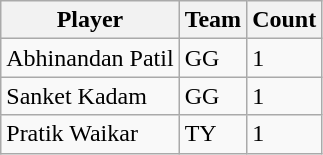<table class="wikitable">
<tr>
<th>Player</th>
<th>Team</th>
<th>Count</th>
</tr>
<tr>
<td>Abhinandan Patil</td>
<td>GG</td>
<td>1</td>
</tr>
<tr>
<td>Sanket Kadam</td>
<td>GG</td>
<td>1</td>
</tr>
<tr>
<td>Pratik Waikar</td>
<td>TY</td>
<td>1</td>
</tr>
</table>
